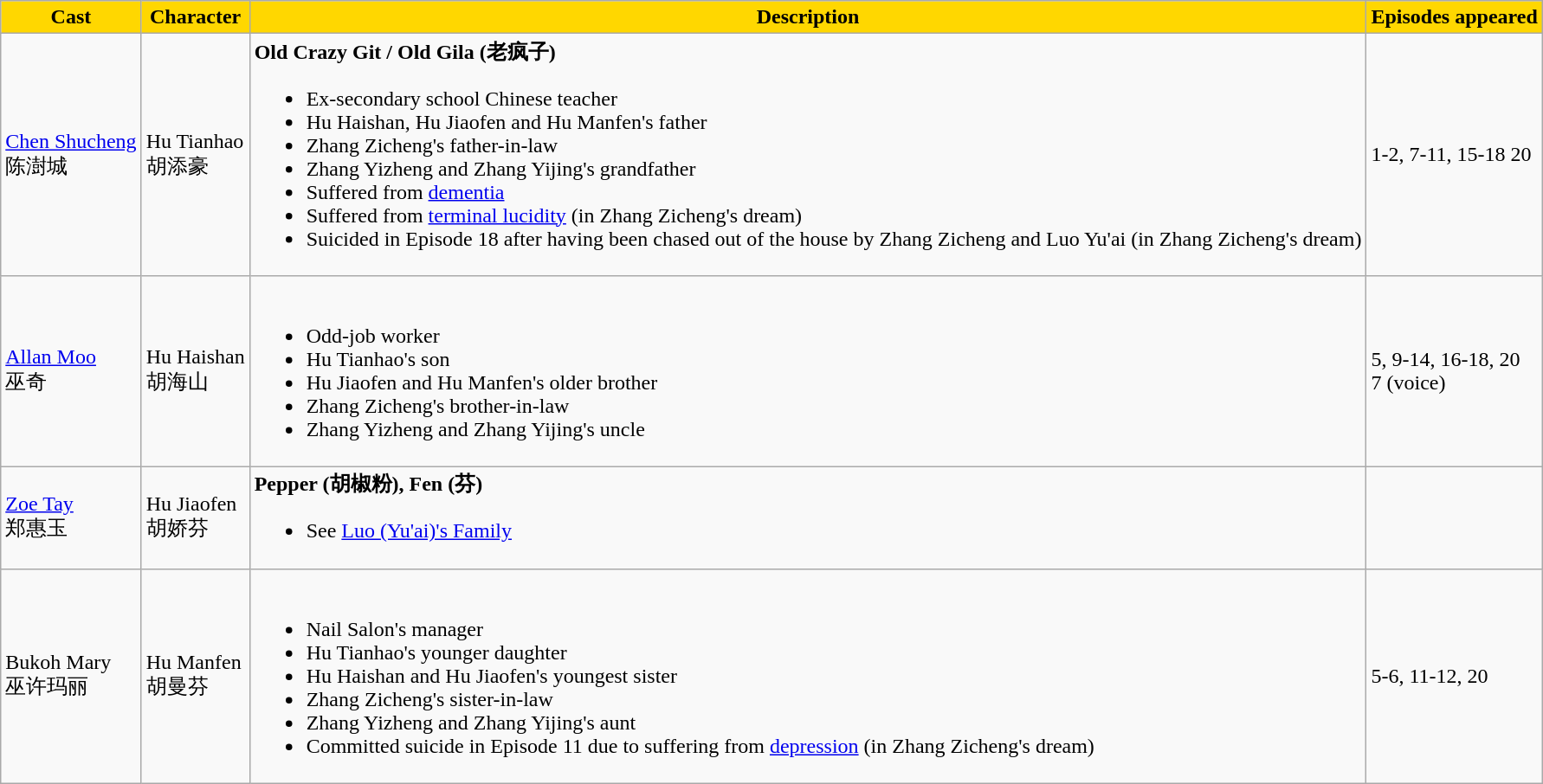<table class="wikitable">
<tr>
<th style="background:#FFD700">Cast</th>
<th style="background:#FFD700">Character</th>
<th style="background:#FFD700">Description</th>
<th style="background:#FFD700">Episodes appeared</th>
</tr>
<tr>
<td><a href='#'>Chen Shucheng</a> <br> 陈澍城</td>
<td>Hu Tianhao <br> 胡添豪</td>
<td><strong>Old Crazy Git / Old Gila (老疯子)</strong><br><ul><li>Ex-secondary school Chinese teacher</li><li>Hu Haishan, Hu Jiaofen and Hu Manfen's father</li><li>Zhang Zicheng's father-in-law</li><li>Zhang Yizheng and Zhang Yijing's grandfather</li><li>Suffered from <a href='#'>dementia</a></li><li>Suffered from <a href='#'>terminal lucidity</a> (in Zhang Zicheng's dream)</li><li>Suicided in Episode 18 after having been chased out of the house by Zhang Zicheng and Luo Yu'ai (in Zhang Zicheng's dream)</li></ul></td>
<td>1-2, 7-11, 15-18 20</td>
</tr>
<tr>
<td><a href='#'>Allan Moo</a> <br> 巫奇</td>
<td>Hu Haishan <br> 胡海山</td>
<td><br><ul><li>Odd-job worker</li><li>Hu Tianhao's son</li><li>Hu Jiaofen and Hu Manfen's older brother</li><li>Zhang Zicheng's brother-in-law</li><li>Zhang Yizheng and Zhang Yijing's uncle</li></ul></td>
<td>5, 9-14, 16-18, 20 <br> 7 (voice)</td>
</tr>
<tr>
<td><a href='#'>Zoe Tay</a> <br> 郑惠玉</td>
<td>Hu Jiaofen <br> 胡娇芬</td>
<td><strong>Pepper (胡椒粉), Fen (芬)</strong><br><ul><li>See <a href='#'>Luo (Yu'ai)'s Family</a></li></ul></td>
<td></td>
</tr>
<tr>
<td>Bukoh Mary <br> 巫许玛丽</td>
<td>Hu Manfen <br> 胡曼芬</td>
<td><br><ul><li>Nail Salon's manager</li><li>Hu Tianhao's younger daughter</li><li>Hu Haishan and Hu Jiaofen's youngest sister</li><li>Zhang Zicheng's sister-in-law</li><li>Zhang Yizheng and Zhang Yijing's aunt</li><li>Committed suicide in Episode 11 due to suffering from <a href='#'>depression</a> (in Zhang Zicheng's dream)</li></ul></td>
<td>5-6, 11-12, 20</td>
</tr>
</table>
